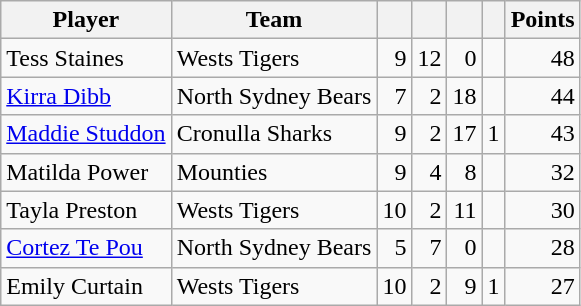<table class="wikitable" style="text-align:right">
<tr>
<th>Player</th>
<th>Team</th>
<th></th>
<th></th>
<th></th>
<th></th>
<th>Points</th>
</tr>
<tr>
<td align=left>Tess Staines</td>
<td align=left> Wests Tigers</td>
<td>9</td>
<td>12</td>
<td>0</td>
<td></td>
<td>48</td>
</tr>
<tr>
<td align=left><a href='#'>Kirra Dibb</a></td>
<td align=left> North Sydney Bears</td>
<td>7</td>
<td>2</td>
<td>18</td>
<td></td>
<td>44</td>
</tr>
<tr>
<td align=left><a href='#'>Maddie Studdon</a></td>
<td align=left> Cronulla Sharks</td>
<td>9</td>
<td>2</td>
<td>17</td>
<td>1</td>
<td>43</td>
</tr>
<tr>
<td align=left>Matilda Power</td>
<td align=left> Mounties</td>
<td>9</td>
<td>4</td>
<td>8</td>
<td></td>
<td>32</td>
</tr>
<tr>
<td align=left>Tayla Preston</td>
<td align=left> Wests Tigers</td>
<td>10</td>
<td>2</td>
<td>11</td>
<td></td>
<td>30</td>
</tr>
<tr>
<td align=left><a href='#'>Cortez Te Pou</a></td>
<td align=left> North Sydney Bears</td>
<td>5</td>
<td>7</td>
<td>0</td>
<td></td>
<td>28</td>
</tr>
<tr>
<td align=left>Emily Curtain</td>
<td align=left> Wests Tigers</td>
<td>10</td>
<td>2</td>
<td>9</td>
<td>1</td>
<td>27</td>
</tr>
</table>
